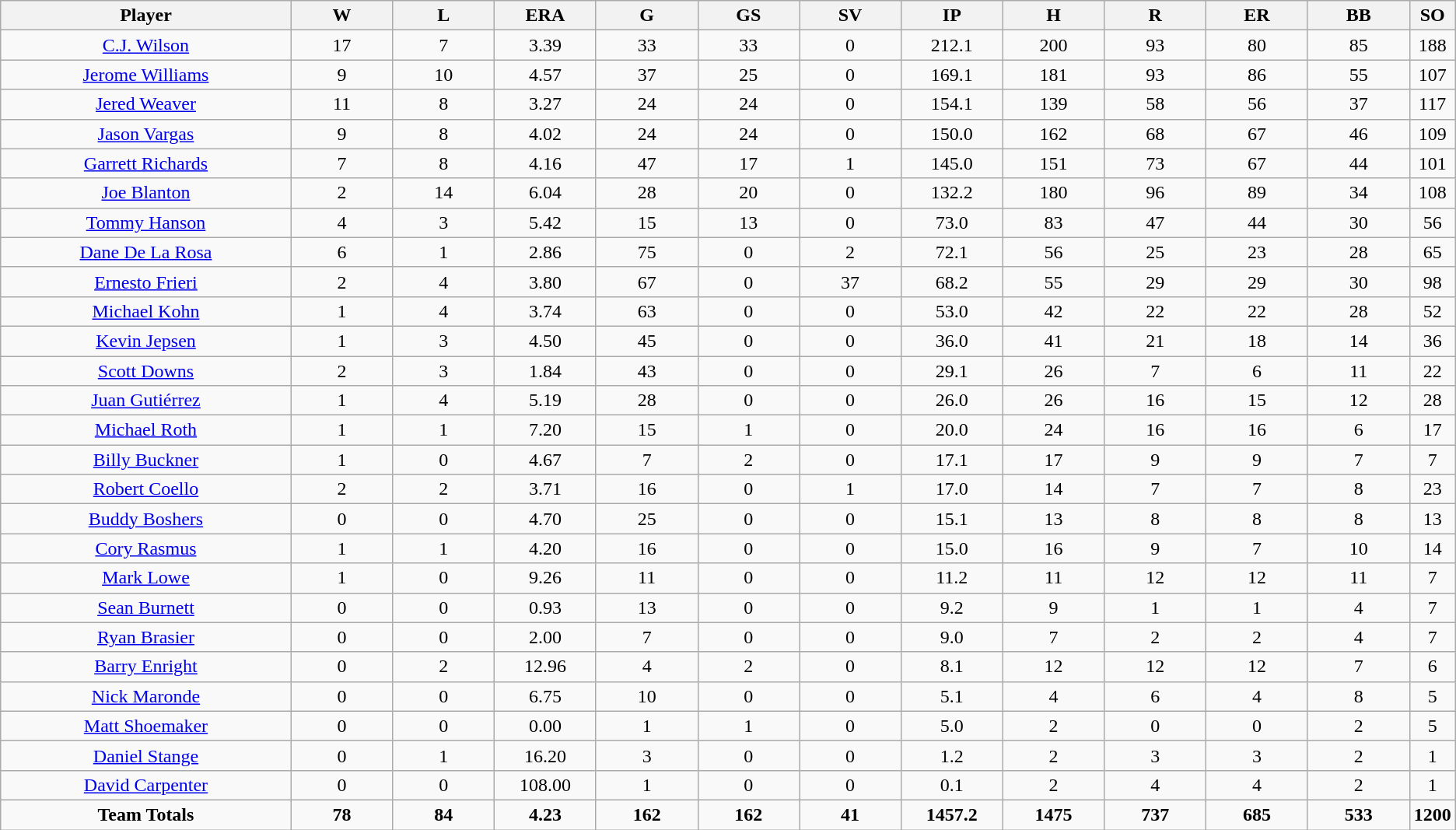<table class=wikitable style="text-align:center">
<tr>
<th bgcolor=#DDDDFF; width="20%">Player</th>
<th bgcolor=#DDDDFF; width="7%">W</th>
<th bgcolor=#DDDDFF; width="7%">L</th>
<th bgcolor=#DDDDFF; width="7%">ERA</th>
<th bgcolor=#DDDDFF; width="7%">G</th>
<th bgcolor=#DDDDFF; width="7%">GS</th>
<th bgcolor=#DDDDFF; width="7%">SV</th>
<th bgcolor=#DDDDFF; width="7%">IP</th>
<th bgcolor=#DDDDFF; width="7%">H</th>
<th bgcolor=#DDDDFF; width="7%">R</th>
<th bgcolor=#DDDDFF; width="7%">ER</th>
<th bgcolor=#DDDDFF; width="7%">BB</th>
<th bgcolor=#DDDDFF; width="7%">SO</th>
</tr>
<tr>
<td><a href='#'>C.J. Wilson</a></td>
<td>17</td>
<td>7</td>
<td>3.39</td>
<td>33</td>
<td>33</td>
<td>0</td>
<td>212.1</td>
<td>200</td>
<td>93</td>
<td>80</td>
<td>85</td>
<td>188</td>
</tr>
<tr>
<td><a href='#'>Jerome Williams</a></td>
<td>9</td>
<td>10</td>
<td>4.57</td>
<td>37</td>
<td>25</td>
<td>0</td>
<td>169.1</td>
<td>181</td>
<td>93</td>
<td>86</td>
<td>55</td>
<td>107</td>
</tr>
<tr>
<td><a href='#'>Jered Weaver</a></td>
<td>11</td>
<td>8</td>
<td>3.27</td>
<td>24</td>
<td>24</td>
<td>0</td>
<td>154.1</td>
<td>139</td>
<td>58</td>
<td>56</td>
<td>37</td>
<td>117</td>
</tr>
<tr>
<td><a href='#'>Jason Vargas</a></td>
<td>9</td>
<td>8</td>
<td>4.02</td>
<td>24</td>
<td>24</td>
<td>0</td>
<td>150.0</td>
<td>162</td>
<td>68</td>
<td>67</td>
<td>46</td>
<td>109</td>
</tr>
<tr>
<td><a href='#'>Garrett Richards</a></td>
<td>7</td>
<td>8</td>
<td>4.16</td>
<td>47</td>
<td>17</td>
<td>1</td>
<td>145.0</td>
<td>151</td>
<td>73</td>
<td>67</td>
<td>44</td>
<td>101</td>
</tr>
<tr>
<td><a href='#'>Joe Blanton</a></td>
<td>2</td>
<td>14</td>
<td>6.04</td>
<td>28</td>
<td>20</td>
<td>0</td>
<td>132.2</td>
<td>180</td>
<td>96</td>
<td>89</td>
<td>34</td>
<td>108</td>
</tr>
<tr>
<td><a href='#'>Tommy Hanson</a></td>
<td>4</td>
<td>3</td>
<td>5.42</td>
<td>15</td>
<td>13</td>
<td>0</td>
<td>73.0</td>
<td>83</td>
<td>47</td>
<td>44</td>
<td>30</td>
<td>56</td>
</tr>
<tr>
<td><a href='#'>Dane De La Rosa</a></td>
<td>6</td>
<td>1</td>
<td>2.86</td>
<td>75</td>
<td>0</td>
<td>2</td>
<td>72.1</td>
<td>56</td>
<td>25</td>
<td>23</td>
<td>28</td>
<td>65</td>
</tr>
<tr>
<td><a href='#'>Ernesto Frieri</a></td>
<td>2</td>
<td>4</td>
<td>3.80</td>
<td>67</td>
<td>0</td>
<td>37</td>
<td>68.2</td>
<td>55</td>
<td>29</td>
<td>29</td>
<td>30</td>
<td>98</td>
</tr>
<tr>
<td><a href='#'>Michael Kohn</a></td>
<td>1</td>
<td>4</td>
<td>3.74</td>
<td>63</td>
<td>0</td>
<td>0</td>
<td>53.0</td>
<td>42</td>
<td>22</td>
<td>22</td>
<td>28</td>
<td>52</td>
</tr>
<tr>
<td><a href='#'>Kevin Jepsen</a></td>
<td>1</td>
<td>3</td>
<td>4.50</td>
<td>45</td>
<td>0</td>
<td>0</td>
<td>36.0</td>
<td>41</td>
<td>21</td>
<td>18</td>
<td>14</td>
<td>36</td>
</tr>
<tr>
<td><a href='#'>Scott Downs</a></td>
<td>2</td>
<td>3</td>
<td>1.84</td>
<td>43</td>
<td>0</td>
<td>0</td>
<td>29.1</td>
<td>26</td>
<td>7</td>
<td>6</td>
<td>11</td>
<td>22</td>
</tr>
<tr>
<td><a href='#'>Juan Gutiérrez</a></td>
<td>1</td>
<td>4</td>
<td>5.19</td>
<td>28</td>
<td>0</td>
<td>0</td>
<td>26.0</td>
<td>26</td>
<td>16</td>
<td>15</td>
<td>12</td>
<td>28</td>
</tr>
<tr>
<td><a href='#'>Michael Roth</a></td>
<td>1</td>
<td>1</td>
<td>7.20</td>
<td>15</td>
<td>1</td>
<td>0</td>
<td>20.0</td>
<td>24</td>
<td>16</td>
<td>16</td>
<td>6</td>
<td>17</td>
</tr>
<tr>
<td><a href='#'>Billy Buckner</a></td>
<td>1</td>
<td>0</td>
<td>4.67</td>
<td>7</td>
<td>2</td>
<td>0</td>
<td>17.1</td>
<td>17</td>
<td>9</td>
<td>9</td>
<td>7</td>
<td>7</td>
</tr>
<tr>
<td><a href='#'>Robert Coello</a></td>
<td>2</td>
<td>2</td>
<td>3.71</td>
<td>16</td>
<td>0</td>
<td>1</td>
<td>17.0</td>
<td>14</td>
<td>7</td>
<td>7</td>
<td>8</td>
<td>23</td>
</tr>
<tr>
<td><a href='#'>Buddy Boshers</a></td>
<td>0</td>
<td>0</td>
<td>4.70</td>
<td>25</td>
<td>0</td>
<td>0</td>
<td>15.1</td>
<td>13</td>
<td>8</td>
<td>8</td>
<td>8</td>
<td>13</td>
</tr>
<tr>
<td><a href='#'>Cory Rasmus</a></td>
<td>1</td>
<td>1</td>
<td>4.20</td>
<td>16</td>
<td>0</td>
<td>0</td>
<td>15.0</td>
<td>16</td>
<td>9</td>
<td>7</td>
<td>10</td>
<td>14</td>
</tr>
<tr>
<td><a href='#'>Mark Lowe</a></td>
<td>1</td>
<td>0</td>
<td>9.26</td>
<td>11</td>
<td>0</td>
<td>0</td>
<td>11.2</td>
<td>11</td>
<td>12</td>
<td>12</td>
<td>11</td>
<td>7</td>
</tr>
<tr>
<td><a href='#'>Sean Burnett</a></td>
<td>0</td>
<td>0</td>
<td>0.93</td>
<td>13</td>
<td>0</td>
<td>0</td>
<td>9.2</td>
<td>9</td>
<td>1</td>
<td>1</td>
<td>4</td>
<td>7</td>
</tr>
<tr>
<td><a href='#'>Ryan Brasier</a></td>
<td>0</td>
<td>0</td>
<td>2.00</td>
<td>7</td>
<td>0</td>
<td>0</td>
<td>9.0</td>
<td>7</td>
<td>2</td>
<td>2</td>
<td>4</td>
<td>7</td>
</tr>
<tr>
<td><a href='#'>Barry Enright</a></td>
<td>0</td>
<td>2</td>
<td>12.96</td>
<td>4</td>
<td>2</td>
<td>0</td>
<td>8.1</td>
<td>12</td>
<td>12</td>
<td>12</td>
<td>7</td>
<td>6</td>
</tr>
<tr>
<td><a href='#'>Nick Maronde</a></td>
<td>0</td>
<td>0</td>
<td>6.75</td>
<td>10</td>
<td>0</td>
<td>0</td>
<td>5.1</td>
<td>4</td>
<td>6</td>
<td>4</td>
<td>8</td>
<td>5</td>
</tr>
<tr>
<td><a href='#'>Matt Shoemaker</a></td>
<td>0</td>
<td>0</td>
<td>0.00</td>
<td>1</td>
<td>1</td>
<td>0</td>
<td>5.0</td>
<td>2</td>
<td>0</td>
<td>0</td>
<td>2</td>
<td>5</td>
</tr>
<tr>
<td><a href='#'>Daniel Stange</a></td>
<td>0</td>
<td>1</td>
<td>16.20</td>
<td>3</td>
<td>0</td>
<td>0</td>
<td>1.2</td>
<td>2</td>
<td>3</td>
<td>3</td>
<td>2</td>
<td>1</td>
</tr>
<tr>
<td><a href='#'>David Carpenter</a></td>
<td>0</td>
<td>0</td>
<td>108.00</td>
<td>1</td>
<td>0</td>
<td>0</td>
<td>0.1</td>
<td>2</td>
<td>4</td>
<td>4</td>
<td>2</td>
<td>1</td>
</tr>
<tr>
<td><strong>Team Totals</strong></td>
<td><strong>78</strong></td>
<td><strong>84</strong></td>
<td><strong>4.23</strong></td>
<td><strong>162</strong></td>
<td><strong>162</strong></td>
<td><strong>41</strong></td>
<td><strong>1457.2</strong></td>
<td><strong>1475</strong></td>
<td><strong>737</strong></td>
<td><strong>685</strong></td>
<td><strong>533</strong></td>
<td><strong>1200</strong></td>
</tr>
</table>
